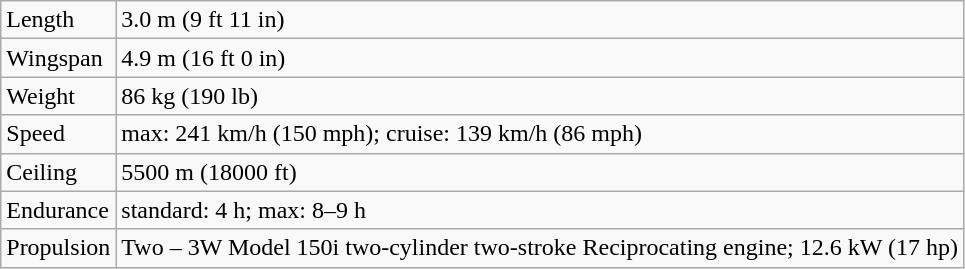<table class="wikitable">
<tr>
<td>Length</td>
<td>3.0 m (9 ft 11 in) </td>
</tr>
<tr>
<td>Wingspan</td>
<td>4.9 m (16 ft 0 in) </td>
</tr>
<tr>
<td>Weight</td>
<td>86 kg (190 lb) </td>
</tr>
<tr>
<td>Speed</td>
<td>max: 241 km/h (150 mph); cruise: 139 km/h (86 mph) </td>
</tr>
<tr>
<td>Ceiling</td>
<td>5500 m (18000 ft) </td>
</tr>
<tr>
<td>Endurance</td>
<td>standard: 4 h; max: 8–9 h </td>
</tr>
<tr>
<td>Propulsion</td>
<td>Two – 3W Model 150i two-cylinder two-stroke Reciprocating engine; 12.6 kW (17 hp) </td>
</tr>
</table>
